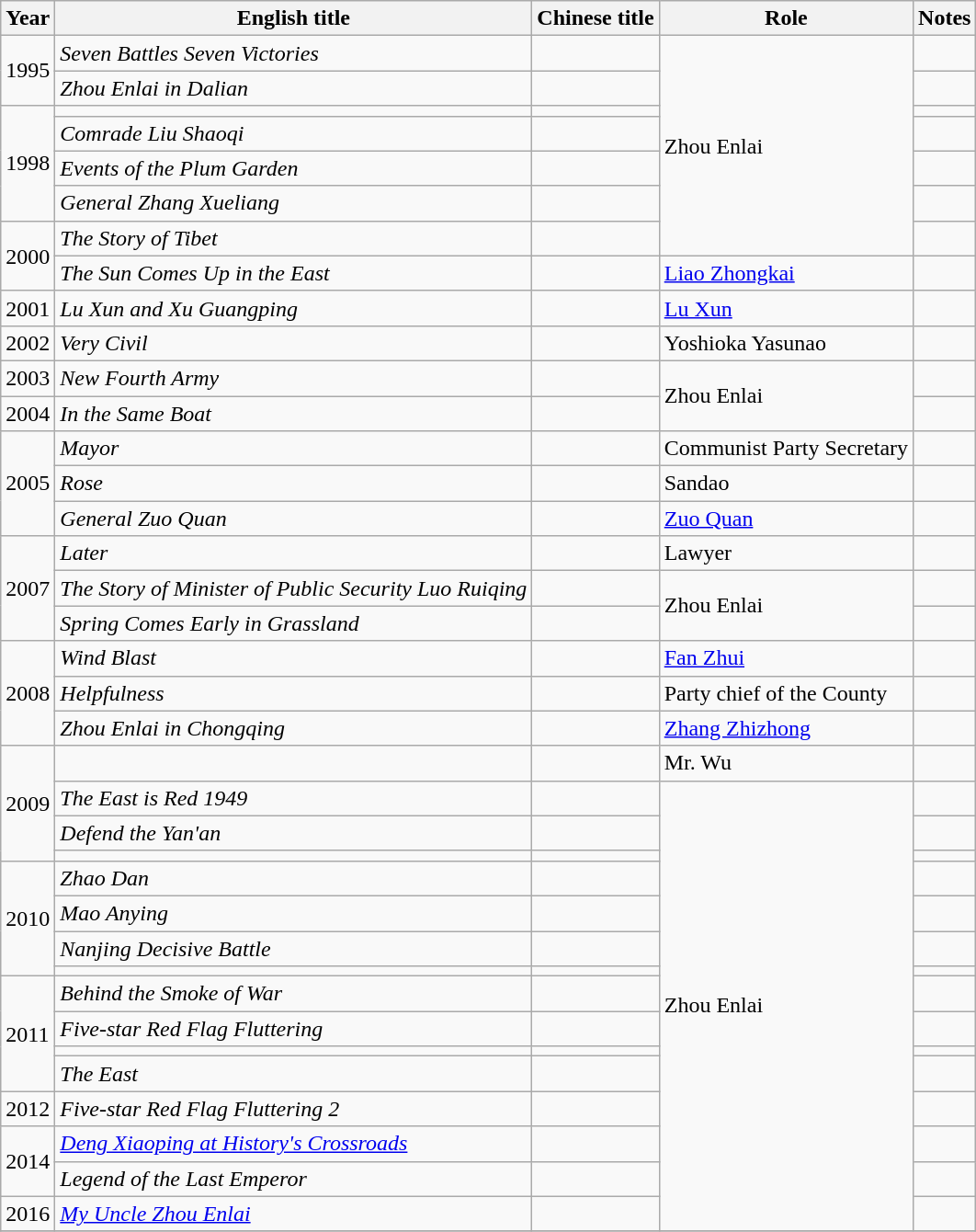<table class="wikitable">
<tr>
<th>Year</th>
<th>English title</th>
<th>Chinese title</th>
<th>Role</th>
<th>Notes</th>
</tr>
<tr>
<td rowspan=2>1995</td>
<td><em>Seven Battles Seven Victories</em></td>
<td></td>
<td rowspan=7>Zhou Enlai</td>
<td></td>
</tr>
<tr>
<td><em>Zhou Enlai in Dalian</em></td>
<td></td>
<td></td>
</tr>
<tr>
<td rowspan=4>1998</td>
<td></td>
<td></td>
<td></td>
</tr>
<tr>
<td><em>Comrade Liu Shaoqi</em></td>
<td></td>
<td></td>
</tr>
<tr>
<td><em>Events of the Plum Garden</em></td>
<td></td>
<td></td>
</tr>
<tr>
<td><em>General Zhang Xueliang</em></td>
<td></td>
<td></td>
</tr>
<tr>
<td rowspan=2>2000</td>
<td><em>The Story of Tibet</em></td>
<td></td>
<td></td>
</tr>
<tr>
<td><em>The Sun Comes Up in the East</em></td>
<td></td>
<td><a href='#'>Liao Zhongkai</a></td>
<td></td>
</tr>
<tr>
<td>2001</td>
<td><em>Lu Xun and Xu Guangping</em></td>
<td></td>
<td><a href='#'>Lu Xun</a></td>
<td></td>
</tr>
<tr>
<td>2002</td>
<td><em>Very Civil</em></td>
<td></td>
<td>Yoshioka Yasunao</td>
<td></td>
</tr>
<tr>
<td>2003</td>
<td><em>New Fourth Army</em></td>
<td></td>
<td rowspan=2>Zhou Enlai</td>
<td></td>
</tr>
<tr>
<td>2004</td>
<td><em>In the Same Boat</em></td>
<td></td>
<td></td>
</tr>
<tr>
<td rowspan=3>2005</td>
<td><em>Mayor</em></td>
<td></td>
<td>Communist Party Secretary</td>
<td></td>
</tr>
<tr>
<td><em>Rose</em></td>
<td></td>
<td>Sandao</td>
<td></td>
</tr>
<tr>
<td><em>General Zuo Quan</em></td>
<td></td>
<td><a href='#'>Zuo Quan</a></td>
<td></td>
</tr>
<tr>
<td rowspan=3>2007</td>
<td><em>Later</em></td>
<td></td>
<td>Lawyer</td>
<td></td>
</tr>
<tr>
<td><em>The Story of Minister of Public Security Luo Ruiqing</em></td>
<td></td>
<td rowspan=2>Zhou Enlai</td>
<td></td>
</tr>
<tr>
<td><em>Spring Comes Early in Grassland</em></td>
<td></td>
<td></td>
</tr>
<tr>
<td rowspan=3>2008</td>
<td><em>Wind Blast</em></td>
<td></td>
<td><a href='#'>Fan Zhui</a></td>
<td></td>
</tr>
<tr>
<td><em>Helpfulness</em></td>
<td></td>
<td>Party chief of the County</td>
<td></td>
</tr>
<tr>
<td><em>Zhou Enlai in Chongqing</em></td>
<td></td>
<td><a href='#'>Zhang Zhizhong</a></td>
<td></td>
</tr>
<tr>
<td rowspan=4>2009</td>
<td></td>
<td></td>
<td>Mr. Wu</td>
<td></td>
</tr>
<tr>
<td><em>The East is Red 1949</em></td>
<td></td>
<td rowspan=15>Zhou Enlai</td>
<td></td>
</tr>
<tr>
<td><em>Defend the Yan'an</em></td>
<td></td>
<td></td>
</tr>
<tr>
<td></td>
<td></td>
<td></td>
</tr>
<tr>
<td rowspan=4>2010</td>
<td><em>Zhao Dan</em></td>
<td></td>
<td></td>
</tr>
<tr>
<td><em>Mao Anying</em></td>
<td></td>
<td></td>
</tr>
<tr>
<td><em>Nanjing Decisive Battle</em></td>
<td></td>
<td></td>
</tr>
<tr>
<td></td>
<td></td>
<td></td>
</tr>
<tr>
<td rowspan=4>2011</td>
<td><em>Behind the Smoke of War</em></td>
<td></td>
<td></td>
</tr>
<tr>
<td><em>Five-star Red Flag Fluttering</em></td>
<td></td>
<td></td>
</tr>
<tr>
<td></td>
<td></td>
<td></td>
</tr>
<tr>
<td><em>The East</em></td>
<td></td>
<td></td>
</tr>
<tr>
<td>2012</td>
<td><em>Five-star Red Flag Fluttering 2</em></td>
<td></td>
<td></td>
</tr>
<tr>
<td rowspan=2>2014</td>
<td><em><a href='#'>Deng Xiaoping at History's Crossroads</a></em></td>
<td></td>
<td></td>
</tr>
<tr>
<td><em>Legend of the Last Emperor</em></td>
<td></td>
<td></td>
</tr>
<tr>
<td>2016</td>
<td><em><a href='#'>My Uncle Zhou Enlai</a></em></td>
<td></td>
<td></td>
</tr>
<tr>
</tr>
</table>
